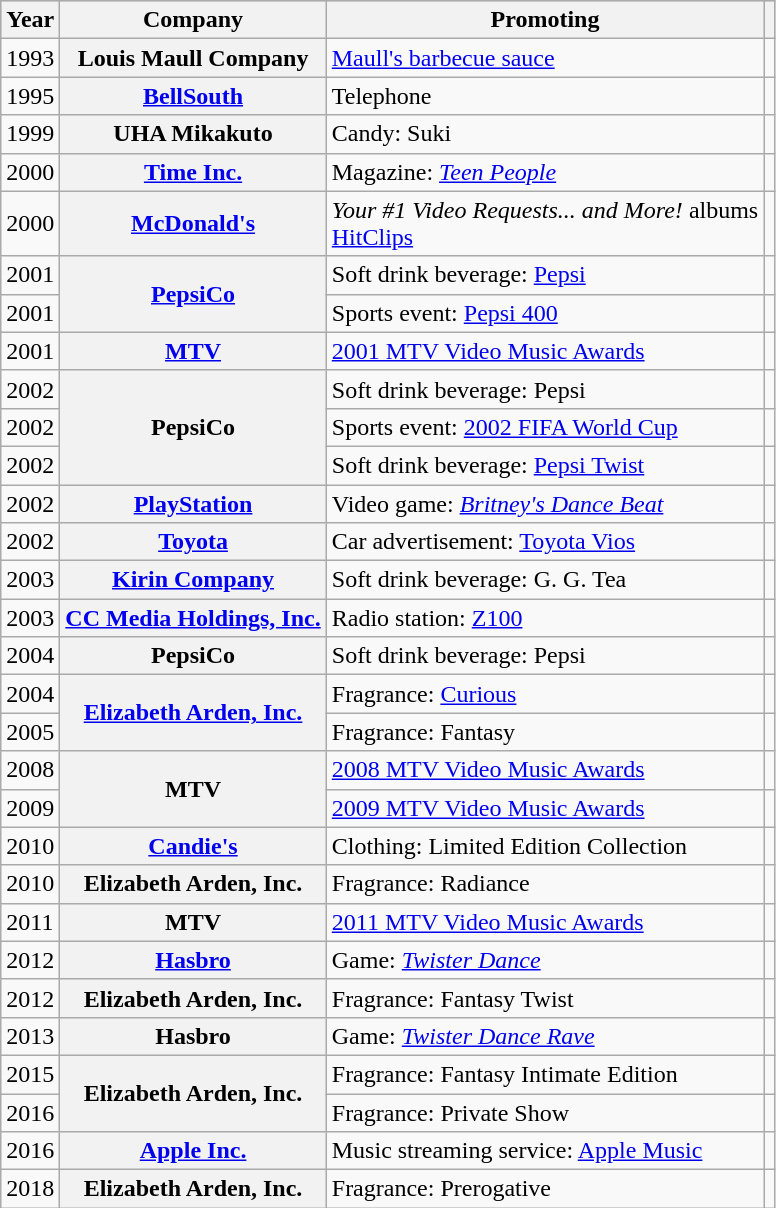<table class="wikitable sortable plainrowheaders">
<tr style="background:#ccc; text-align:center;">
<th scope="col">Year</th>
<th scope="col">Company</th>
<th scope="col">Promoting</th>
<th scope="col" class "unsortable"></th>
</tr>
<tr>
<td>1993</td>
<th scope="row">Louis Maull Company</th>
<td><a href='#'>Maull's barbecue sauce</a></td>
<td align="center"></td>
</tr>
<tr>
<td>1995</td>
<th scope="row"><a href='#'>BellSouth</a></th>
<td>Telephone</td>
<td></td>
</tr>
<tr>
<td>1999</td>
<th scope="row">UHA Mikakuto</th>
<td>Candy: Suki</td>
<td></td>
</tr>
<tr>
<td>2000</td>
<th scope="row"><a href='#'>Time Inc.</a></th>
<td>Magazine: <em><a href='#'>Teen People</a></em></td>
<td></td>
</tr>
<tr>
<td>2000</td>
<th scope="row"><a href='#'>McDonald's</a></th>
<td><em>Your #1 Video Requests... and More!</em> albums<br><a href='#'>HitClips</a></td>
<td align="center"></td>
</tr>
<tr>
<td>2001</td>
<th scope="row" rowspan="2"><a href='#'>PepsiCo</a></th>
<td>Soft drink beverage: <a href='#'>Pepsi</a></td>
<td align="center"></td>
</tr>
<tr>
<td>2001</td>
<td>Sports event: <a href='#'>Pepsi 400</a></td>
<td></td>
</tr>
<tr>
<td>2001</td>
<th scope="row"><a href='#'>MTV</a></th>
<td><a href='#'>2001 MTV Video Music Awards</a></td>
<td></td>
</tr>
<tr>
<td>2002</td>
<th scope="row" rowspan="3">PepsiCo</th>
<td>Soft drink beverage: Pepsi</td>
<td align="center"></td>
</tr>
<tr>
<td>2002</td>
<td>Sports event: <a href='#'>2002 FIFA World Cup</a></td>
<td align="center"></td>
</tr>
<tr>
<td>2002</td>
<td>Soft drink beverage: <a href='#'>Pepsi Twist</a></td>
<td align="center"></td>
</tr>
<tr>
<td>2002</td>
<th scope="row"><a href='#'>PlayStation</a></th>
<td>Video game: <em><a href='#'>Britney's Dance Beat</a></em></td>
<td align="center"></td>
</tr>
<tr>
<td>2002</td>
<th scope="row"><a href='#'>Toyota</a></th>
<td>Car advertisement: <a href='#'>Toyota Vios</a></td>
<td></td>
</tr>
<tr>
<td>2003</td>
<th scope="row"><a href='#'>Kirin Company</a></th>
<td>Soft drink beverage: G. G. Tea</td>
<td align="center"></td>
</tr>
<tr>
<td>2003</td>
<th scope="row"><a href='#'>CC Media Holdings, Inc.</a></th>
<td>Radio station: <a href='#'>Z100</a></td>
<td></td>
</tr>
<tr>
<td>2004</td>
<th scope="row">PepsiCo</th>
<td>Soft drink beverage: Pepsi</td>
<td align="center"></td>
</tr>
<tr>
<td>2004</td>
<th scope="row" rowspan="2"><a href='#'>Elizabeth Arden, Inc.</a></th>
<td>Fragrance: <a href='#'>Curious</a></td>
<td></td>
</tr>
<tr>
<td>2005</td>
<td>Fragrance: Fantasy</td>
<td></td>
</tr>
<tr>
<td>2008</td>
<th scope="row" rowspan="2">MTV</th>
<td><a href='#'>2008 MTV Video Music Awards</a></td>
<td align="center"></td>
</tr>
<tr>
<td>2009</td>
<td><a href='#'>2009 MTV Video Music Awards</a></td>
<td align="center"></td>
</tr>
<tr>
<td>2010</td>
<th scope="row"><a href='#'>Candie's</a></th>
<td>Clothing: Limited Edition Collection</td>
<td align="center"></td>
</tr>
<tr>
<td>2010</td>
<th scope="row">Elizabeth Arden, Inc.</th>
<td>Fragrance: Radiance</td>
<td align="center"></td>
</tr>
<tr>
<td>2011</td>
<th scope="row">MTV</th>
<td><a href='#'>2011 MTV Video Music Awards</a></td>
<td align="center"></td>
</tr>
<tr>
<td>2012</td>
<th scope="row"><a href='#'>Hasbro</a></th>
<td>Game: <em><a href='#'>Twister Dance</a></em></td>
<td align="center"></td>
</tr>
<tr>
<td>2012</td>
<th scope="row">Elizabeth Arden, Inc.</th>
<td>Fragrance: Fantasy Twist</td>
<td align="center"></td>
</tr>
<tr>
<td>2013</td>
<th scope="row">Hasbro</th>
<td>Game: <em><a href='#'>Twister Dance Rave</a></em></td>
<td align="center"></td>
</tr>
<tr>
<td>2015</td>
<th rowspan="2" scope="row">Elizabeth Arden, Inc.</th>
<td>Fragrance: Fantasy Intimate Edition</td>
<td></td>
</tr>
<tr>
<td>2016</td>
<td>Fragrance: Private Show</td>
<td align="center"></td>
</tr>
<tr>
<td>2016</td>
<th scope="row"><a href='#'>Apple Inc.</a></th>
<td>Music streaming service: <a href='#'>Apple Music</a></td>
<td align="center"></td>
</tr>
<tr>
<td>2018</td>
<th scope="row">Elizabeth Arden, Inc.</th>
<td>Fragrance: Prerogative</td>
<td align="center"></td>
</tr>
</table>
